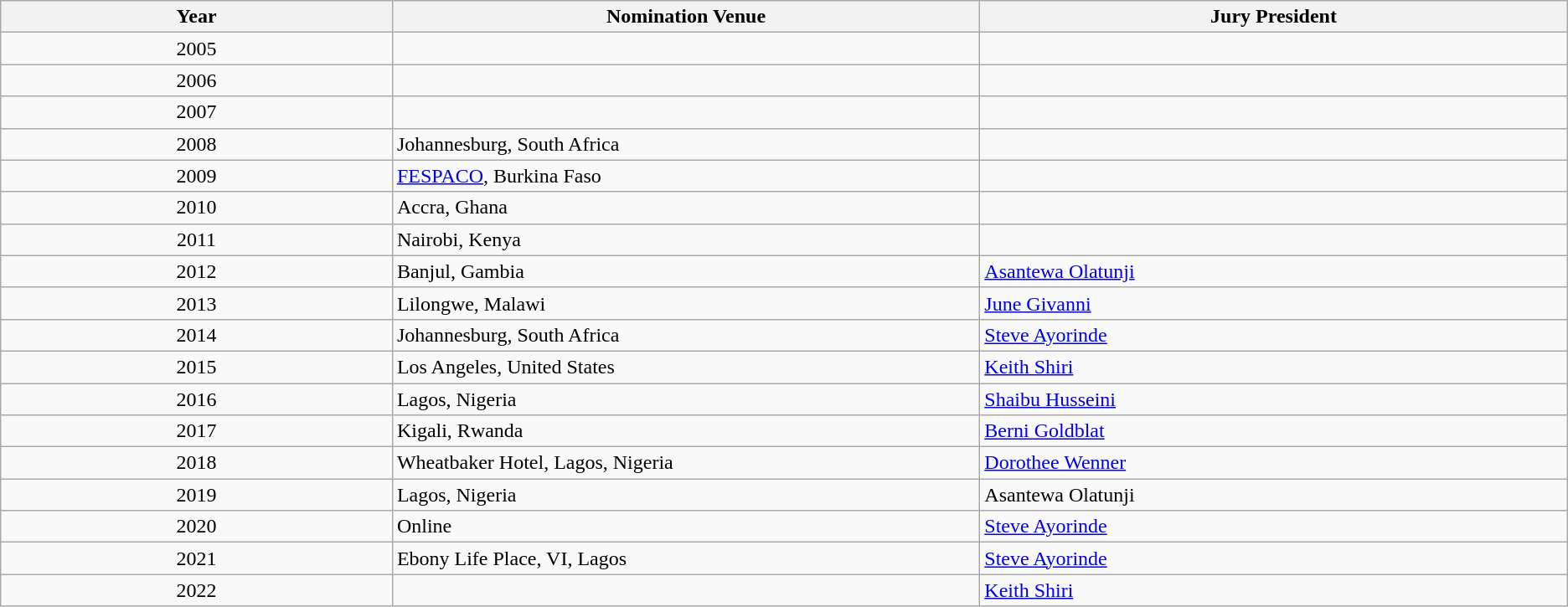<table class="wikitable">
<tr>
<th style="width:10%;">Year</th>
<th style="width:15%;">Nomination Venue</th>
<th style="width:15%;">Jury President</th>
</tr>
<tr>
<td style="text-align:center;">2005</td>
<td></td>
<td></td>
</tr>
<tr>
<td style="text-align:center;">2006</td>
<td></td>
<td></td>
</tr>
<tr>
<td style="text-align:center;">2007</td>
<td></td>
<td></td>
</tr>
<tr>
<td style="text-align:center;">2008</td>
<td>Johannesburg, South Africa</td>
<td></td>
</tr>
<tr>
<td style="text-align:center;">2009</td>
<td><a href='#'>FESPACO</a>, Burkina Faso</td>
<td></td>
</tr>
<tr>
<td style="text-align:center;">2010</td>
<td>Accra, Ghana</td>
<td></td>
</tr>
<tr>
<td style="text-align:center;">2011</td>
<td>Nairobi, Kenya</td>
<td></td>
</tr>
<tr>
<td style="text-align:center;">2012</td>
<td>Banjul, Gambia</td>
<td><a href='#'>Asantewa Olatunji</a></td>
</tr>
<tr>
<td style="text-align:center;">2013</td>
<td>Lilongwe, Malawi</td>
<td><a href='#'>June Givanni</a></td>
</tr>
<tr>
<td style="text-align:center;">2014</td>
<td>Johannesburg, South Africa</td>
<td><a href='#'>Steve Ayorinde</a></td>
</tr>
<tr>
<td style="text-align:center;">2015</td>
<td>Los Angeles, United States</td>
<td><a href='#'>Keith Shiri</a></td>
</tr>
<tr>
<td style="text-align:center;">2016</td>
<td>Lagos, Nigeria</td>
<td><a href='#'>Shaibu Husseini</a></td>
</tr>
<tr>
<td style="text-align:center;">2017</td>
<td>Kigali, Rwanda</td>
<td><a href='#'>Berni Goldblat</a></td>
</tr>
<tr>
<td style="text-align:center;">2018</td>
<td>Wheatbaker Hotel, Lagos, Nigeria</td>
<td><a href='#'>Dorothee Wenner</a></td>
</tr>
<tr>
<td style="text-align:center;">2019</td>
<td>Lagos, Nigeria</td>
<td>Asantewa Olatunji</td>
</tr>
<tr>
<td style="text-align:center;">2020</td>
<td>Online</td>
<td><a href='#'>Steve Ayorinde</a></td>
</tr>
<tr>
<td style="text-align:center;">2021</td>
<td>Ebony Life Place, VI, Lagos</td>
<td><a href='#'>Steve Ayorinde</a></td>
</tr>
<tr>
<td style="text-align:center;">2022</td>
<td></td>
<td><a href='#'>Keith Shiri</a></td>
</tr>
</table>
